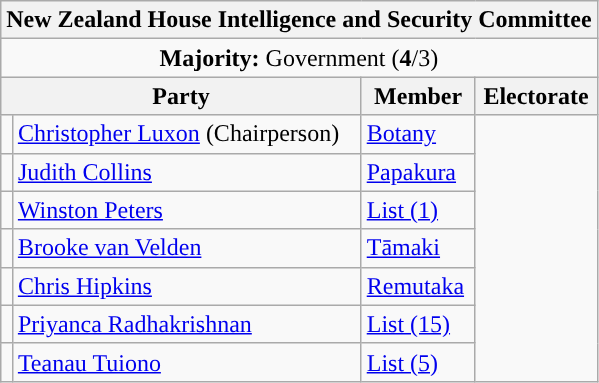<table class="wikitable">
<tr>
<th colspan="4">New Zealand House Intelligence and Security Committee</th>
</tr>
<tr>
<td colspan="4" style="text-align:center; background:"><strong>Majority:</strong> Government (<strong>4</strong>/3)</td>
</tr>
<tr>
<th colspan="2">Party</th>
<th>Member</th>
<th>Electorate</th>
</tr>
<tr>
<td></td>
<td><a href='#'>Christopher Luxon</a> (Chairperson)</td>
<td><a href='#'>Botany</a></td>
</tr>
<tr>
<td></td>
<td><a href='#'>Judith Collins</a></td>
<td><a href='#'>Papakura</a></td>
</tr>
<tr>
<td></td>
<td><a href='#'>Winston Peters</a></td>
<td><a href='#'>List (1)</a></td>
</tr>
<tr>
<td></td>
<td><a href='#'>Brooke van Velden</a></td>
<td><a href='#'>Tāmaki</a></td>
</tr>
<tr>
<td></td>
<td><a href='#'>Chris Hipkins</a></td>
<td><a href='#'>Remutaka</a></td>
</tr>
<tr>
<td></td>
<td><a href='#'>Priyanca Radhakrishnan</a></td>
<td><a href='#'>List (15)</a></td>
</tr>
<tr>
<td></td>
<td><a href='#'>Teanau Tuiono</a></td>
<td><a href='#'>List (5)</a></td>
</tr>
</table>
